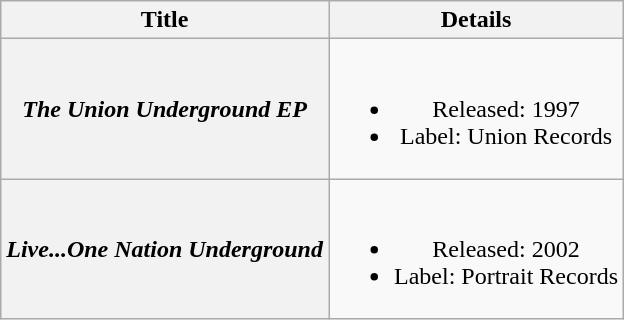<table class="wikitable plainrowheaders" style="text-align:center;">
<tr>
<th>Title</th>
<th>Details</th>
</tr>
<tr>
<th scope="row"><em>The Union Underground EP</em></th>
<td><br><ul><li>Released: 1997</li><li>Label: Union Records</li></ul></td>
</tr>
<tr>
<th scope="row"><em>Live...One Nation Underground</em></th>
<td><br><ul><li>Released: 2002</li><li>Label: Portrait Records</li></ul></td>
</tr>
</table>
